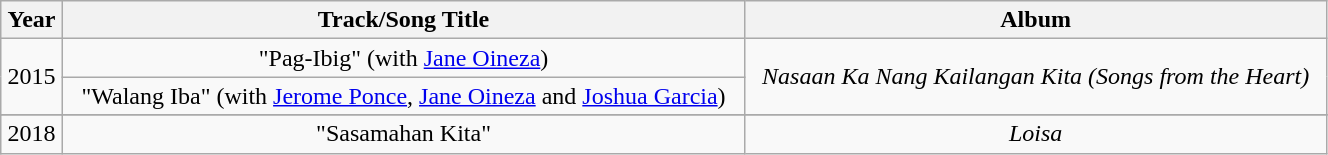<table class="wikitable" style="text-align:center" width=70%>
<tr>
<th>Year</th>
<th>Track/Song Title</th>
<th>Album</th>
</tr>
<tr>
<td rowspan=2>2015</td>
<td>"Pag-Ibig" (with <a href='#'>Jane Oineza</a>)</td>
<td rowspan=2><em>Nasaan Ka Nang Kailangan Kita (Songs from the Heart)</em></td>
</tr>
<tr>
<td>"Walang Iba" (with <a href='#'>Jerome Ponce</a>, <a href='#'>Jane Oineza</a> and <a href='#'>Joshua Garcia</a>)</td>
</tr>
<tr>
</tr>
<tr>
<td>2018</td>
<td>"Sasamahan Kita"</td>
<td><em>Loisa</em></td>
</tr>
</table>
